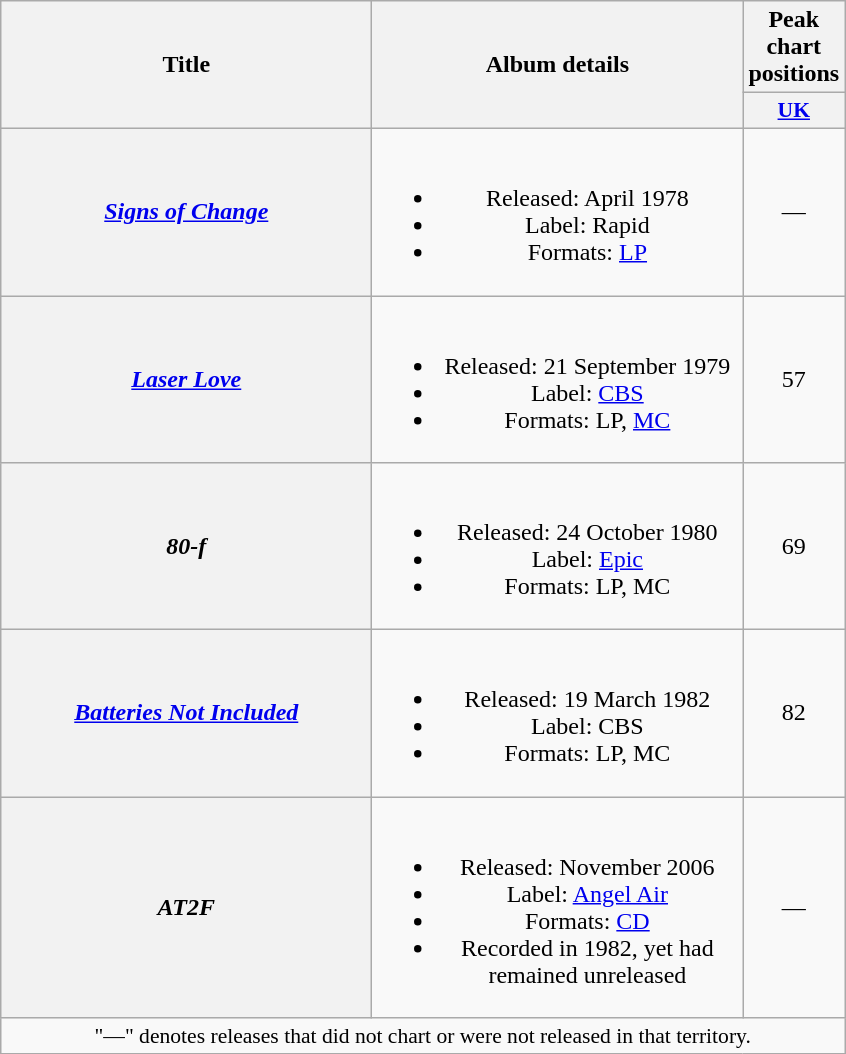<table class="wikitable plainrowheaders" style="text-align:center;">
<tr>
<th rowspan="2" scope="col" style="width:15em;">Title</th>
<th rowspan="2" scope="col" style="width:15em;">Album details</th>
<th>Peak chart positions</th>
</tr>
<tr>
<th scope="col" style="width:2em;font-size:90%;"><a href='#'>UK</a><br></th>
</tr>
<tr>
<th scope="row"><em><a href='#'>Signs of Change</a></em></th>
<td><br><ul><li>Released: April 1978</li><li>Label: Rapid</li><li>Formats: <a href='#'>LP</a></li></ul></td>
<td>—</td>
</tr>
<tr>
<th scope="row"><em><a href='#'>Laser Love</a></em></th>
<td><br><ul><li>Released: 21 September 1979</li><li>Label: <a href='#'>CBS</a></li><li>Formats: LP, <a href='#'>MC</a></li></ul></td>
<td>57</td>
</tr>
<tr>
<th scope="row"><em>80-f</em></th>
<td><br><ul><li>Released: 24 October 1980</li><li>Label: <a href='#'>Epic</a></li><li>Formats: LP, MC</li></ul></td>
<td>69</td>
</tr>
<tr>
<th scope="row"><em><a href='#'>Batteries Not Included</a></em></th>
<td><br><ul><li>Released: 19 March 1982</li><li>Label: CBS</li><li>Formats: LP, MC</li></ul></td>
<td>82</td>
</tr>
<tr>
<th scope="row"><em>AT2F</em></th>
<td><br><ul><li>Released: November 2006</li><li>Label: <a href='#'>Angel Air</a></li><li>Formats: <a href='#'>CD</a></li><li>Recorded in 1982, yet had remained unreleased</li></ul></td>
<td>—</td>
</tr>
<tr>
<td colspan="3" style="font-size:90%">"—" denotes releases that did not chart or were not released in that territory.</td>
</tr>
</table>
